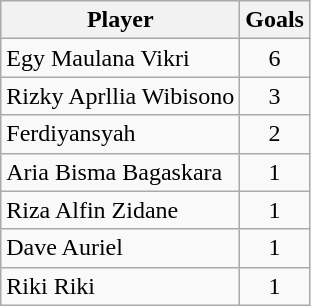<table class="wikitable sortable" style="text-align: left;">
<tr>
<th>Player</th>
<th>Goals</th>
</tr>
<tr>
<td>Egy Maulana Vikri</td>
<td style="text-align: center;">6</td>
</tr>
<tr>
<td>Rizky Aprllia Wibisono</td>
<td style="text-align: center;">3</td>
</tr>
<tr>
<td>Ferdiyansyah</td>
<td style="text-align: center;">2</td>
</tr>
<tr>
<td>Aria Bisma Bagaskara</td>
<td style="text-align: center;">1</td>
</tr>
<tr>
<td>Riza Alfin Zidane</td>
<td style="text-align: center;">1</td>
</tr>
<tr>
<td>Dave Auriel</td>
<td style="text-align: center;">1</td>
</tr>
<tr>
<td>Riki Riki</td>
<td style="text-align: center;">1</td>
</tr>
</table>
